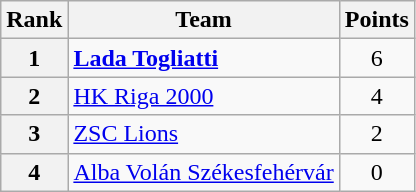<table class="wikitable" style="text-align: center;">
<tr>
<th>Rank</th>
<th>Team</th>
<th>Points</th>
</tr>
<tr>
<th>1</th>
<td style="text-align: left;"> <strong><a href='#'>Lada Togliatti</a></strong></td>
<td>6</td>
</tr>
<tr>
<th>2</th>
<td style="text-align: left;"> <a href='#'>HK Riga 2000</a></td>
<td>4</td>
</tr>
<tr>
<th>3</th>
<td style="text-align: left;"> <a href='#'>ZSC Lions</a></td>
<td>2</td>
</tr>
<tr>
<th>4</th>
<td style="text-align: left;"> <a href='#'>Alba Volán Székesfehérvár</a></td>
<td>0</td>
</tr>
</table>
